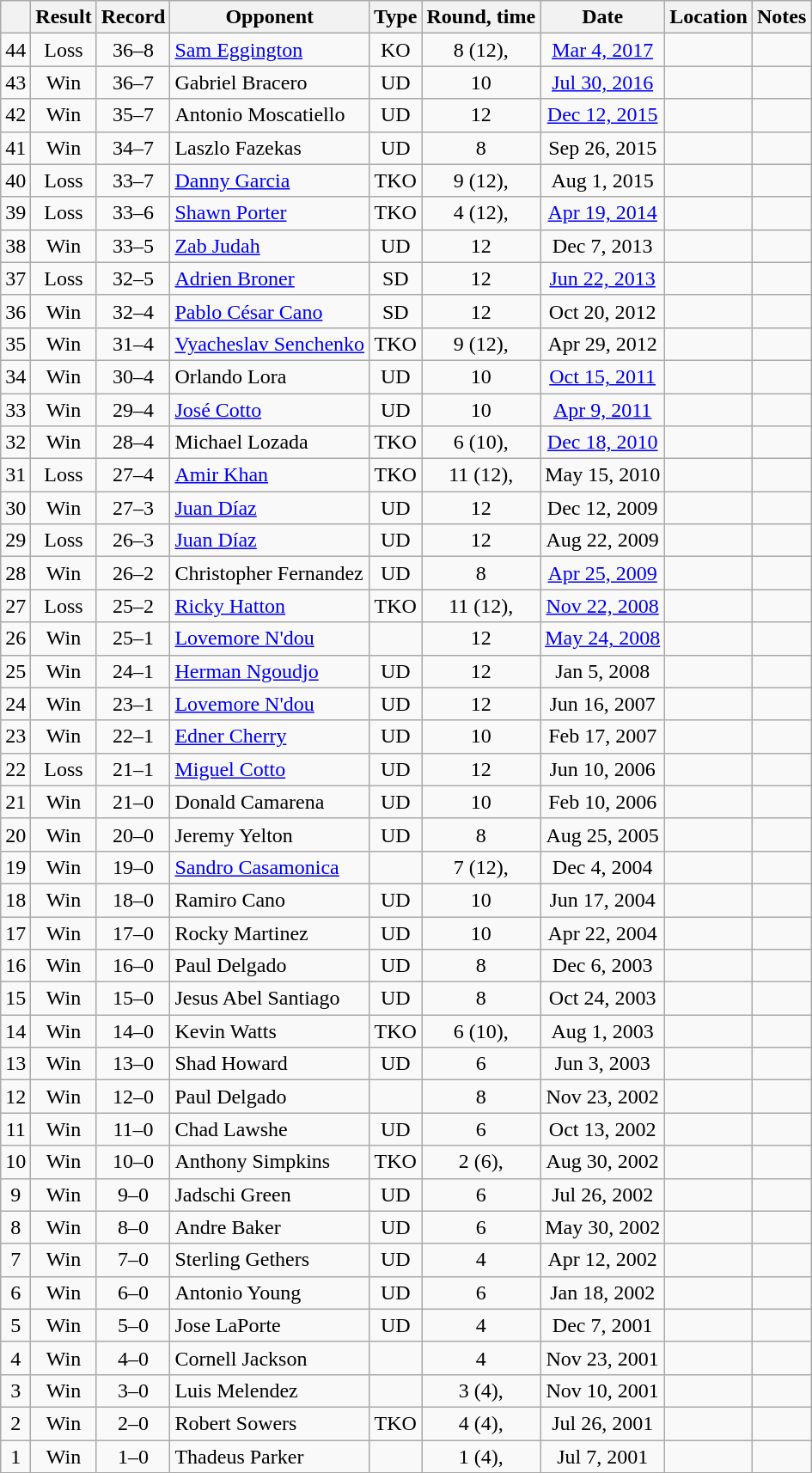<table class="wikitable" style="text-align:center">
<tr>
<th></th>
<th>Result</th>
<th>Record</th>
<th>Opponent</th>
<th>Type</th>
<th>Round, time</th>
<th>Date</th>
<th>Location</th>
<th>Notes</th>
</tr>
<tr>
<td>44</td>
<td>Loss</td>
<td>36–8</td>
<td style="text-align:left;"><a href='#'>Sam Eggington</a></td>
<td>KO</td>
<td>8 (12), </td>
<td><a href='#'>Mar 4, 2017</a></td>
<td style="text-align:left;"></td>
<td style="text-align:left;"></td>
</tr>
<tr>
<td>43</td>
<td>Win</td>
<td>36–7</td>
<td style="text-align:left;">Gabriel Bracero</td>
<td>UD</td>
<td>10</td>
<td><a href='#'>Jul 30, 2016</a></td>
<td style="text-align:left;"></td>
<td></td>
</tr>
<tr>
<td>42</td>
<td>Win</td>
<td>35–7</td>
<td style="text-align:left;">Antonio Moscatiello</td>
<td>UD</td>
<td>12</td>
<td><a href='#'>Dec 12, 2015</a></td>
<td style="text-align:left;"></td>
<td style="text-align:left;"></td>
</tr>
<tr>
<td>41</td>
<td>Win</td>
<td>34–7</td>
<td style="text-align:left;">Laszlo Fazekas</td>
<td>UD</td>
<td>8</td>
<td>Sep 26, 2015</td>
<td style="text-align:left;"></td>
<td></td>
</tr>
<tr>
<td>40</td>
<td>Loss</td>
<td>33–7</td>
<td style="text-align:left;"><a href='#'>Danny Garcia</a></td>
<td>TKO</td>
<td>9 (12), </td>
<td>Aug 1, 2015</td>
<td style="text-align:left;"></td>
<td></td>
</tr>
<tr>
<td>39</td>
<td>Loss</td>
<td>33–6</td>
<td style="text-align:left;"><a href='#'>Shawn Porter</a></td>
<td>TKO</td>
<td>4 (12), </td>
<td><a href='#'>Apr 19, 2014</a></td>
<td style="text-align:left;"></td>
<td style="text-align:left;"></td>
</tr>
<tr>
<td>38</td>
<td>Win</td>
<td>33–5</td>
<td style="text-align:left;"><a href='#'>Zab Judah</a></td>
<td>UD</td>
<td>12</td>
<td>Dec 7, 2013</td>
<td style="text-align:left;"></td>
<td style="text-align:left;"></td>
</tr>
<tr>
<td>37</td>
<td>Loss</td>
<td>32–5</td>
<td style="text-align:left;"><a href='#'>Adrien Broner</a></td>
<td>SD</td>
<td>12</td>
<td><a href='#'>Jun 22, 2013</a></td>
<td style="text-align:left;"></td>
<td style="text-align:left;"></td>
</tr>
<tr>
<td>36</td>
<td>Win</td>
<td>32–4</td>
<td style="text-align:left;"><a href='#'>Pablo César Cano</a></td>
<td>SD</td>
<td>12</td>
<td>Oct 20, 2012</td>
<td style="text-align:left;"></td>
<td style="text-align:left;"></td>
</tr>
<tr>
<td>35</td>
<td>Win</td>
<td>31–4</td>
<td style="text-align:left;"><a href='#'>Vyacheslav Senchenko</a></td>
<td>TKO</td>
<td>9 (12), </td>
<td>Apr 29, 2012</td>
<td style="text-align:left;"></td>
<td style="text-align:left;"></td>
</tr>
<tr>
<td>34</td>
<td>Win</td>
<td>30–4</td>
<td style="text-align:left;">Orlando Lora</td>
<td>UD</td>
<td>10</td>
<td><a href='#'>Oct 15, 2011</a></td>
<td style="text-align:left;"></td>
<td></td>
</tr>
<tr>
<td>33</td>
<td>Win</td>
<td>29–4</td>
<td style="text-align:left;"><a href='#'>José Cotto</a></td>
<td>UD</td>
<td>10</td>
<td><a href='#'>Apr 9, 2011</a></td>
<td style="text-align:left;"></td>
<td></td>
</tr>
<tr>
<td>32</td>
<td>Win</td>
<td>28–4</td>
<td style="text-align:left;">Michael Lozada</td>
<td>TKO</td>
<td>6 (10), </td>
<td><a href='#'>Dec 18, 2010</a></td>
<td style="text-align:left;"></td>
<td></td>
</tr>
<tr>
<td>31</td>
<td>Loss</td>
<td>27–4</td>
<td style="text-align:left;"><a href='#'>Amir Khan</a></td>
<td>TKO</td>
<td>11 (12), </td>
<td>May 15, 2010</td>
<td style="text-align:left;"></td>
<td style="text-align:left;"></td>
</tr>
<tr>
<td>30</td>
<td>Win</td>
<td>27–3</td>
<td style="text-align:left;"><a href='#'>Juan Díaz</a></td>
<td>UD</td>
<td>12</td>
<td>Dec 12, 2009</td>
<td style="text-align:left;"></td>
<td style="text-align:left;"></td>
</tr>
<tr>
<td>29</td>
<td>Loss</td>
<td>26–3</td>
<td style="text-align:left;"><a href='#'>Juan Díaz</a></td>
<td>UD</td>
<td>12</td>
<td>Aug 22, 2009</td>
<td style="text-align:left;"></td>
<td style="text-align:left;"></td>
</tr>
<tr>
<td>28</td>
<td>Win</td>
<td>26–2</td>
<td style="text-align:left;">Christopher Fernandez</td>
<td>UD</td>
<td>8</td>
<td><a href='#'>Apr 25, 2009</a></td>
<td style="text-align:left;"></td>
<td></td>
</tr>
<tr>
<td>27</td>
<td>Loss</td>
<td>25–2</td>
<td style="text-align:left;"><a href='#'>Ricky Hatton</a></td>
<td>TKO</td>
<td>11 (12), </td>
<td><a href='#'>Nov 22, 2008</a></td>
<td style="text-align:left;"></td>
<td style="text-align:left;"></td>
</tr>
<tr>
<td>26</td>
<td>Win</td>
<td>25–1</td>
<td style="text-align:left;"><a href='#'>Lovemore N'dou</a></td>
<td></td>
<td>12</td>
<td><a href='#'>May 24, 2008</a></td>
<td style="text-align:left;"></td>
<td style="text-align:left;"></td>
</tr>
<tr>
<td>25</td>
<td>Win</td>
<td>24–1</td>
<td style="text-align:left;"><a href='#'>Herman Ngoudjo</a></td>
<td>UD</td>
<td>12</td>
<td>Jan 5, 2008</td>
<td style="text-align:left;"></td>
<td style="text-align:left;"></td>
</tr>
<tr>
<td>24</td>
<td>Win</td>
<td>23–1</td>
<td style="text-align:left;"><a href='#'>Lovemore N'dou</a></td>
<td>UD</td>
<td>12</td>
<td>Jun 16, 2007</td>
<td style="text-align:left;"></td>
<td style="text-align:left;"></td>
</tr>
<tr>
<td>23</td>
<td>Win</td>
<td>22–1</td>
<td style="text-align:left;"><a href='#'>Edner Cherry</a></td>
<td>UD</td>
<td>10</td>
<td>Feb 17, 2007</td>
<td style="text-align:left;"></td>
<td></td>
</tr>
<tr>
<td>22</td>
<td>Loss</td>
<td>21–1</td>
<td style="text-align:left;"><a href='#'>Miguel Cotto</a></td>
<td>UD</td>
<td>12</td>
<td>Jun 10, 2006</td>
<td style="text-align:left;"></td>
<td style="text-align:left;"></td>
</tr>
<tr>
<td>21</td>
<td>Win</td>
<td>21–0</td>
<td style="text-align:left;">Donald Camarena</td>
<td>UD</td>
<td>10</td>
<td>Feb 10, 2006</td>
<td style="text-align:left;"></td>
<td style="text-align:left;"></td>
</tr>
<tr>
<td>20</td>
<td>Win</td>
<td>20–0</td>
<td style="text-align:left;">Jeremy Yelton</td>
<td>UD</td>
<td>8</td>
<td>Aug 25, 2005</td>
<td style="text-align:left;"></td>
<td></td>
</tr>
<tr>
<td>19</td>
<td>Win</td>
<td>19–0</td>
<td style="text-align:left;"><a href='#'>Sandro Casamonica</a></td>
<td></td>
<td>7 (12), </td>
<td>Dec 4, 2004</td>
<td style="text-align:left;"></td>
<td style="text-align:left;"></td>
</tr>
<tr>
<td>18</td>
<td>Win</td>
<td>18–0</td>
<td style="text-align:left;">Ramiro Cano</td>
<td>UD</td>
<td>10</td>
<td>Jun 17, 2004</td>
<td style="text-align:left;"></td>
<td></td>
</tr>
<tr>
<td>17</td>
<td>Win</td>
<td>17–0</td>
<td style="text-align:left;">Rocky Martinez</td>
<td>UD</td>
<td>10</td>
<td>Apr 22, 2004</td>
<td style="text-align:left;"></td>
<td></td>
</tr>
<tr>
<td>16</td>
<td>Win</td>
<td>16–0</td>
<td style="text-align:left;">Paul Delgado</td>
<td>UD</td>
<td>8</td>
<td>Dec 6, 2003</td>
<td style="text-align:left;"></td>
<td></td>
</tr>
<tr>
<td>15</td>
<td>Win</td>
<td>15–0</td>
<td style="text-align:left;">Jesus Abel Santiago</td>
<td>UD</td>
<td>8</td>
<td>Oct 24, 2003</td>
<td style="text-align:left;"></td>
<td></td>
</tr>
<tr>
<td>14</td>
<td>Win</td>
<td>14–0</td>
<td style="text-align:left;">Kevin Watts</td>
<td>TKO</td>
<td>6 (10), </td>
<td>Aug 1, 2003</td>
<td style="text-align:left;"></td>
<td></td>
</tr>
<tr>
<td>13</td>
<td>Win</td>
<td>13–0</td>
<td style="text-align:left;">Shad Howard</td>
<td>UD</td>
<td>6</td>
<td>Jun 3, 2003</td>
<td style="text-align:left;"></td>
<td></td>
</tr>
<tr>
<td>12</td>
<td>Win</td>
<td>12–0</td>
<td style="text-align:left;">Paul Delgado</td>
<td></td>
<td>8</td>
<td>Nov 23, 2002</td>
<td style="text-align:left;"></td>
<td></td>
</tr>
<tr>
<td>11</td>
<td>Win</td>
<td>11–0</td>
<td style="text-align:left;">Chad Lawshe</td>
<td>UD</td>
<td>6</td>
<td>Oct 13, 2002</td>
<td style="text-align:left;"></td>
<td></td>
</tr>
<tr>
<td>10</td>
<td>Win</td>
<td>10–0</td>
<td style="text-align:left;">Anthony Simpkins</td>
<td>TKO</td>
<td>2 (6), </td>
<td>Aug 30, 2002</td>
<td style="text-align:left;"></td>
<td></td>
</tr>
<tr>
<td>9</td>
<td>Win</td>
<td>9–0</td>
<td style="text-align:left;">Jadschi Green</td>
<td>UD</td>
<td>6</td>
<td>Jul 26, 2002</td>
<td style="text-align:left;"></td>
<td></td>
</tr>
<tr>
<td>8</td>
<td>Win</td>
<td>8–0</td>
<td style="text-align:left;">Andre Baker</td>
<td>UD</td>
<td>6</td>
<td>May 30, 2002</td>
<td style="text-align:left;"></td>
<td></td>
</tr>
<tr>
<td>7</td>
<td>Win</td>
<td>7–0</td>
<td style="text-align:left;">Sterling Gethers</td>
<td>UD</td>
<td>4</td>
<td>Apr 12, 2002</td>
<td style="text-align:left;"></td>
<td></td>
</tr>
<tr>
<td>6</td>
<td>Win</td>
<td>6–0</td>
<td style="text-align:left;">Antonio Young</td>
<td>UD</td>
<td>6</td>
<td>Jan 18, 2002</td>
<td style="text-align:left;"></td>
<td></td>
</tr>
<tr>
<td>5</td>
<td>Win</td>
<td>5–0</td>
<td style="text-align:left;">Jose LaPorte</td>
<td>UD</td>
<td>4</td>
<td>Dec 7, 2001</td>
<td style="text-align:left;"></td>
<td></td>
</tr>
<tr>
<td>4</td>
<td>Win</td>
<td>4–0</td>
<td style="text-align:left;">Cornell Jackson</td>
<td></td>
<td>4</td>
<td>Nov 23, 2001</td>
<td style="text-align:left;"></td>
<td></td>
</tr>
<tr>
<td>3</td>
<td>Win</td>
<td>3–0</td>
<td style="text-align:left;">Luis Melendez</td>
<td></td>
<td>3 (4), </td>
<td>Nov 10, 2001</td>
<td style="text-align:left;"></td>
<td></td>
</tr>
<tr>
<td>2</td>
<td>Win</td>
<td>2–0</td>
<td style="text-align:left;">Robert Sowers</td>
<td>TKO</td>
<td>4 (4), </td>
<td>Jul 26, 2001</td>
<td style="text-align:left;"></td>
<td></td>
</tr>
<tr>
<td>1</td>
<td>Win</td>
<td>1–0</td>
<td style="text-align:left;">Thadeus Parker</td>
<td></td>
<td>1 (4), </td>
<td>Jul 7, 2001</td>
<td style="text-align:left;"></td>
<td></td>
</tr>
</table>
